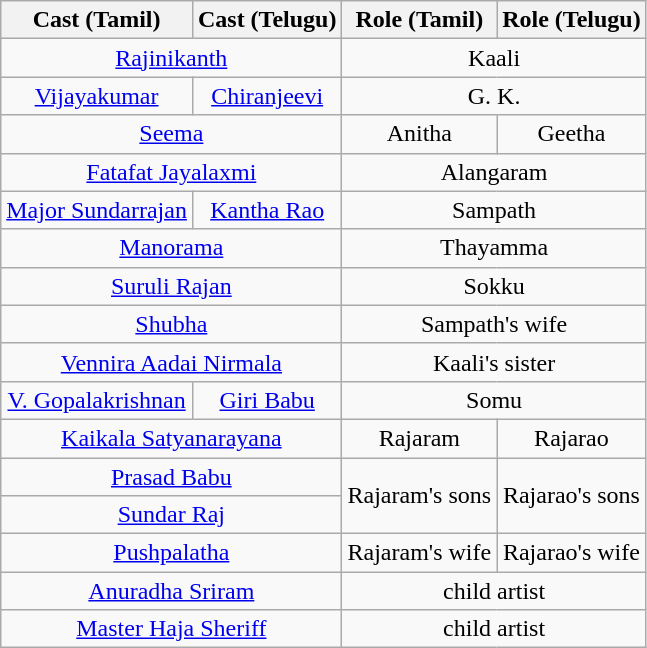<table class="wikitable">
<tr>
<th>Cast (Tamil)</th>
<th>Cast (Telugu)</th>
<th>Role (Tamil)</th>
<th>Role (Telugu)</th>
</tr>
<tr>
<td colspan="2" style="text-align:center;"><a href='#'>Rajinikanth</a></td>
<td colspan="2" style="text-align:center;">Kaali</td>
</tr>
<tr>
<td style="text-align:center;"><a href='#'>Vijayakumar</a></td>
<td style="text-align:center;"><a href='#'>Chiranjeevi</a></td>
<td colspan="2" style="text-align:center;">G. K.</td>
</tr>
<tr>
<td colspan="2" style="text-align:center;"><a href='#'>Seema</a></td>
<td style="text-align:center;">Anitha</td>
<td style="text-align:center;">Geetha</td>
</tr>
<tr>
<td colspan="2" style="text-align:center;"><a href='#'>Fatafat Jayalaxmi</a></td>
<td colspan="2" style="text-align:center;">Alangaram</td>
</tr>
<tr>
<td style="text-align:center;"><a href='#'>Major Sundarrajan</a></td>
<td style="text-align:center;"><a href='#'>Kantha Rao</a></td>
<td colspan="2" style="text-align:center;">Sampath</td>
</tr>
<tr>
<td colspan="2" style="text-align:center;"><a href='#'>Manorama</a></td>
<td colspan="2" style="text-align:center;">Thayamma</td>
</tr>
<tr>
<td colspan="2" style="text-align:center;"><a href='#'>Suruli Rajan</a></td>
<td colspan="2" style="text-align:center;">Sokku</td>
</tr>
<tr>
<td colspan="2" style="text-align:center;"><a href='#'>Shubha</a></td>
<td colspan="2" style="text-align:center;">Sampath's wife</td>
</tr>
<tr>
<td colspan="2" style="text-align:center;"><a href='#'>Vennira Aadai Nirmala</a></td>
<td colspan="2" style="text-align:center;">Kaali's sister</td>
</tr>
<tr>
<td style="text-align:center;"><a href='#'>V. Gopalakrishnan</a></td>
<td style="text-align:center;"><a href='#'>Giri Babu</a></td>
<td colspan="2" style="text-align:center;">Somu</td>
</tr>
<tr>
<td colspan="2" style="text-align:center;"><a href='#'>Kaikala Satyanarayana</a></td>
<td style="text-align:center;">Rajaram</td>
<td style="text-align:center;">Rajarao</td>
</tr>
<tr>
<td colspan="2" style="text-align:center;"><a href='#'>Prasad Babu</a></td>
<td rowspan="2" style="text-align:center;">Rajaram's sons</td>
<td rowspan="2" style="text-align:center;">Rajarao's sons</td>
</tr>
<tr>
<td colspan="2" style="text-align:center;"><a href='#'>Sundar Raj</a></td>
</tr>
<tr>
<td colspan="2" style="text-align:center;"><a href='#'>Pushpalatha</a></td>
<td style="text-align:center;">Rajaram's wife</td>
<td style="text-align:center;">Rajarao's wife</td>
</tr>
<tr>
<td colspan="2" style="text-align:center;"><a href='#'>Anuradha Sriram</a></td>
<td colspan="2" style="text-align:center;">child artist</td>
</tr>
<tr>
<td colspan="2" style="text-align:center;"><a href='#'>Master Haja Sheriff</a></td>
<td colspan="2" style="text-align:center;">child artist</td>
</tr>
</table>
